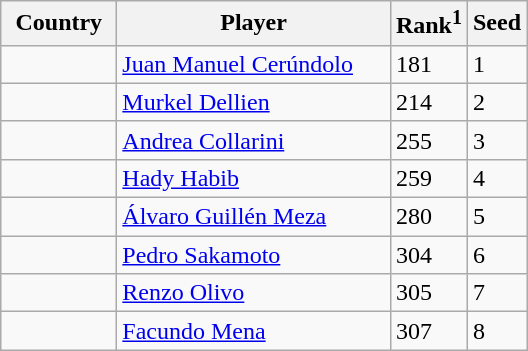<table class="sortable wikitable">
<tr>
<th width="70">Country</th>
<th width="175">Player</th>
<th>Rank<sup>1</sup></th>
<th>Seed</th>
</tr>
<tr>
<td></td>
<td><a href='#'>Juan Manuel Cerúndolo</a></td>
<td>181</td>
<td>1</td>
</tr>
<tr>
<td></td>
<td><a href='#'>Murkel Dellien</a></td>
<td>214</td>
<td>2</td>
</tr>
<tr>
<td></td>
<td><a href='#'>Andrea Collarini</a></td>
<td>255</td>
<td>3</td>
</tr>
<tr>
<td></td>
<td><a href='#'>Hady Habib</a></td>
<td>259</td>
<td>4</td>
</tr>
<tr>
<td></td>
<td><a href='#'>Álvaro Guillén Meza</a></td>
<td>280</td>
<td>5</td>
</tr>
<tr>
<td></td>
<td><a href='#'>Pedro Sakamoto</a></td>
<td>304</td>
<td>6</td>
</tr>
<tr>
<td></td>
<td><a href='#'>Renzo Olivo</a></td>
<td>305</td>
<td>7</td>
</tr>
<tr>
<td></td>
<td><a href='#'>Facundo Mena</a></td>
<td>307</td>
<td>8</td>
</tr>
</table>
